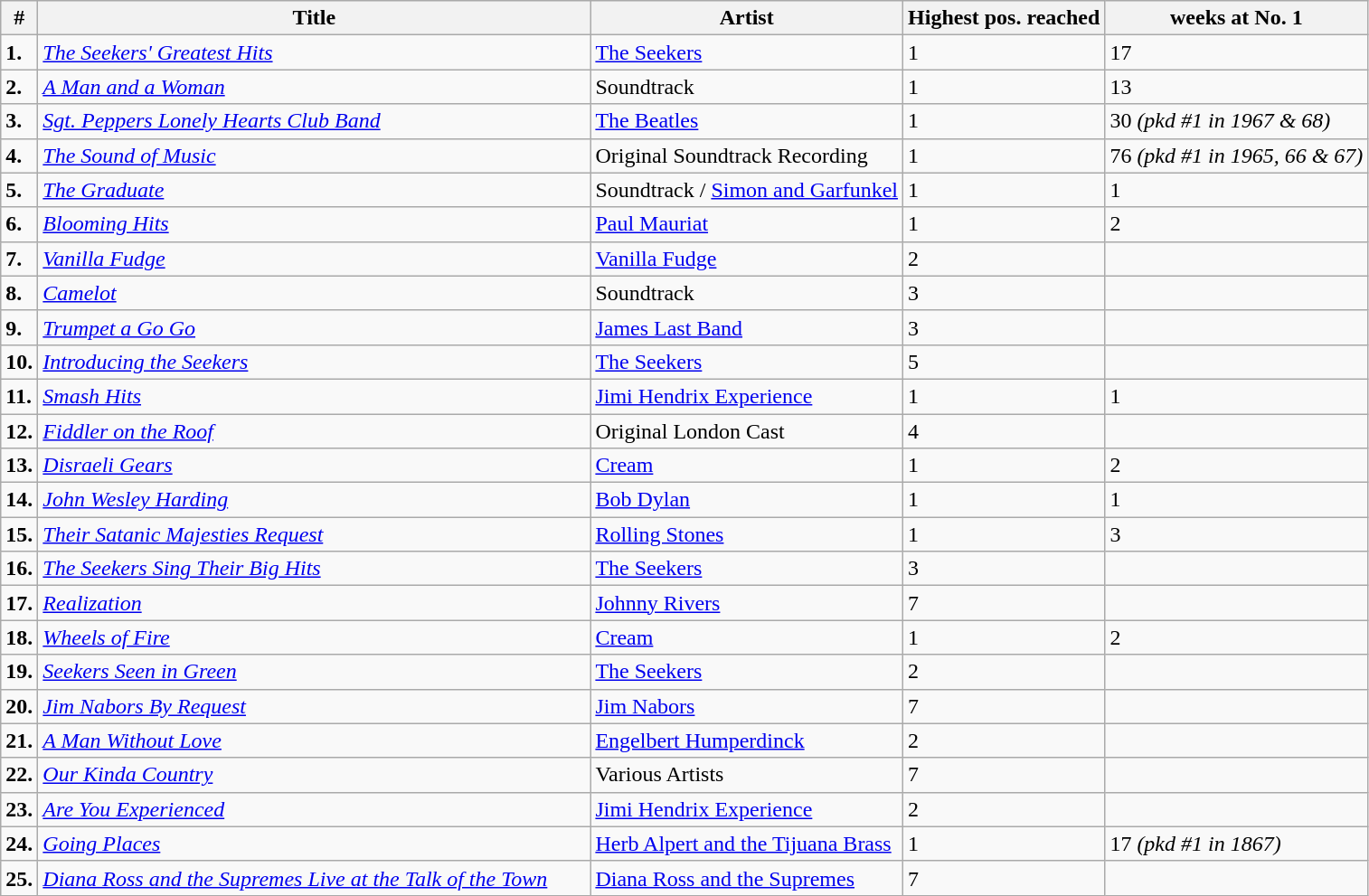<table class="wikitable">
<tr>
<th>#</th>
<th width="400">Title</th>
<th>Artist</th>
<th>Highest pos. reached</th>
<th>weeks at No. 1</th>
</tr>
<tr>
<td><strong>1.</strong></td>
<td><em><a href='#'>The Seekers' Greatest Hits</a></em></td>
<td><a href='#'>The Seekers</a></td>
<td>1</td>
<td>17</td>
</tr>
<tr>
<td><strong>2.</strong></td>
<td><em><a href='#'>A Man and a Woman</a></em></td>
<td>Soundtrack</td>
<td>1</td>
<td>13</td>
</tr>
<tr>
<td><strong>3.</strong></td>
<td><em><a href='#'>Sgt. Peppers Lonely Hearts Club Band</a></em></td>
<td><a href='#'>The Beatles</a></td>
<td>1</td>
<td>30 <em>(pkd #1 in 1967 & 68)</em></td>
</tr>
<tr>
<td><strong>4.</strong></td>
<td><em><a href='#'>The Sound of Music</a></em></td>
<td>Original Soundtrack Recording</td>
<td>1</td>
<td>76 <em>(pkd #1 in 1965, 66 & 67)</em></td>
</tr>
<tr>
<td><strong>5.</strong></td>
<td><em><a href='#'>The Graduate</a></em></td>
<td>Soundtrack / <a href='#'>Simon and Garfunkel</a></td>
<td>1</td>
<td>1</td>
</tr>
<tr>
<td><strong>6.</strong></td>
<td><em><a href='#'>Blooming Hits</a></em></td>
<td><a href='#'>Paul Mauriat</a></td>
<td>1</td>
<td>2</td>
</tr>
<tr>
<td><strong>7.</strong></td>
<td><em><a href='#'>Vanilla Fudge</a></em></td>
<td><a href='#'>Vanilla Fudge</a></td>
<td>2</td>
<td></td>
</tr>
<tr>
<td><strong>8.</strong></td>
<td><em><a href='#'>Camelot</a></em></td>
<td>Soundtrack</td>
<td>3</td>
<td></td>
</tr>
<tr>
<td><strong>9.</strong></td>
<td><em><a href='#'>Trumpet a Go Go</a></em></td>
<td><a href='#'>James Last Band</a></td>
<td>3</td>
<td></td>
</tr>
<tr>
<td><strong>10.</strong></td>
<td><em><a href='#'>Introducing the Seekers</a></em></td>
<td><a href='#'>The Seekers</a></td>
<td>5</td>
<td></td>
</tr>
<tr>
<td><strong>11.</strong></td>
<td><em><a href='#'>Smash Hits</a></em></td>
<td><a href='#'>Jimi Hendrix Experience</a></td>
<td>1</td>
<td>1</td>
</tr>
<tr>
<td><strong>12.</strong></td>
<td><em><a href='#'>Fiddler on the Roof</a></em></td>
<td>Original London Cast</td>
<td>4</td>
<td></td>
</tr>
<tr>
<td><strong>13.</strong></td>
<td><em><a href='#'>Disraeli Gears</a></em></td>
<td><a href='#'>Cream</a></td>
<td>1</td>
<td>2</td>
</tr>
<tr>
<td><strong>14.</strong></td>
<td><em><a href='#'>John Wesley Harding</a></em></td>
<td><a href='#'>Bob Dylan</a></td>
<td>1</td>
<td>1</td>
</tr>
<tr>
<td><strong>15.</strong></td>
<td><em><a href='#'>Their Satanic Majesties Request</a></em></td>
<td><a href='#'>Rolling Stones</a></td>
<td>1</td>
<td>3</td>
</tr>
<tr>
<td><strong>16.</strong></td>
<td><em><a href='#'>The Seekers Sing Their Big Hits</a></em></td>
<td><a href='#'>The Seekers</a></td>
<td>3</td>
<td></td>
</tr>
<tr>
<td><strong>17.</strong></td>
<td><em><a href='#'>Realization</a></em></td>
<td><a href='#'>Johnny Rivers</a></td>
<td>7</td>
<td></td>
</tr>
<tr>
<td><strong>18.</strong></td>
<td><em><a href='#'>Wheels of Fire</a></em></td>
<td><a href='#'>Cream</a></td>
<td>1</td>
<td>2</td>
</tr>
<tr>
<td><strong>19.</strong></td>
<td><em><a href='#'>Seekers Seen in Green</a></em></td>
<td><a href='#'>The Seekers</a></td>
<td>2</td>
<td></td>
</tr>
<tr>
<td><strong>20.</strong></td>
<td><em><a href='#'>Jim Nabors By Request</a></em></td>
<td><a href='#'>Jim Nabors</a></td>
<td>7</td>
<td></td>
</tr>
<tr>
<td><strong>21.</strong></td>
<td><em><a href='#'>A Man Without Love</a></em></td>
<td><a href='#'>Engelbert Humperdinck</a></td>
<td>2</td>
<td></td>
</tr>
<tr>
<td><strong>22.</strong></td>
<td><em><a href='#'>Our Kinda Country</a></em></td>
<td>Various Artists</td>
<td>7</td>
<td></td>
</tr>
<tr>
<td><strong>23.</strong></td>
<td><em><a href='#'>Are You Experienced</a></em></td>
<td><a href='#'>Jimi Hendrix Experience</a></td>
<td>2</td>
<td></td>
</tr>
<tr>
<td><strong>24.</strong></td>
<td><em><a href='#'>Going Places</a></em></td>
<td><a href='#'>Herb Alpert and the Tijuana Brass</a></td>
<td>1</td>
<td>17 <em>(pkd #1 in 1867)</em></td>
</tr>
<tr>
<td><strong>25.</strong></td>
<td><em><a href='#'>Diana Ross and the Supremes Live at the Talk of the Town</a></em></td>
<td><a href='#'>Diana Ross and the Supremes</a></td>
<td>7</td>
<td></td>
</tr>
</table>
